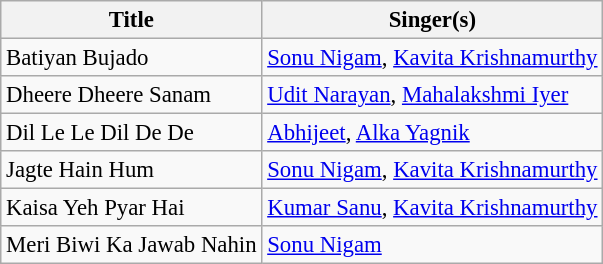<table class="wikitable" style="font-size:95%;">
<tr>
<th>Title</th>
<th>Singer(s)</th>
</tr>
<tr>
<td>Batiyan Bujado</td>
<td><a href='#'>Sonu Nigam</a>, <a href='#'>Kavita Krishnamurthy</a></td>
</tr>
<tr>
<td>Dheere Dheere Sanam</td>
<td><a href='#'>Udit Narayan</a>, <a href='#'>Mahalakshmi Iyer</a></td>
</tr>
<tr>
<td>Dil Le Le Dil De De</td>
<td><a href='#'>Abhijeet</a>, <a href='#'>Alka Yagnik</a></td>
</tr>
<tr>
<td>Jagte Hain Hum</td>
<td><a href='#'>Sonu Nigam</a>, <a href='#'>Kavita Krishnamurthy</a></td>
</tr>
<tr>
<td>Kaisa Yeh Pyar Hai</td>
<td><a href='#'>Kumar Sanu</a>, <a href='#'>Kavita Krishnamurthy</a></td>
</tr>
<tr>
<td>Meri Biwi Ka Jawab Nahin</td>
<td><a href='#'>Sonu Nigam</a></td>
</tr>
</table>
